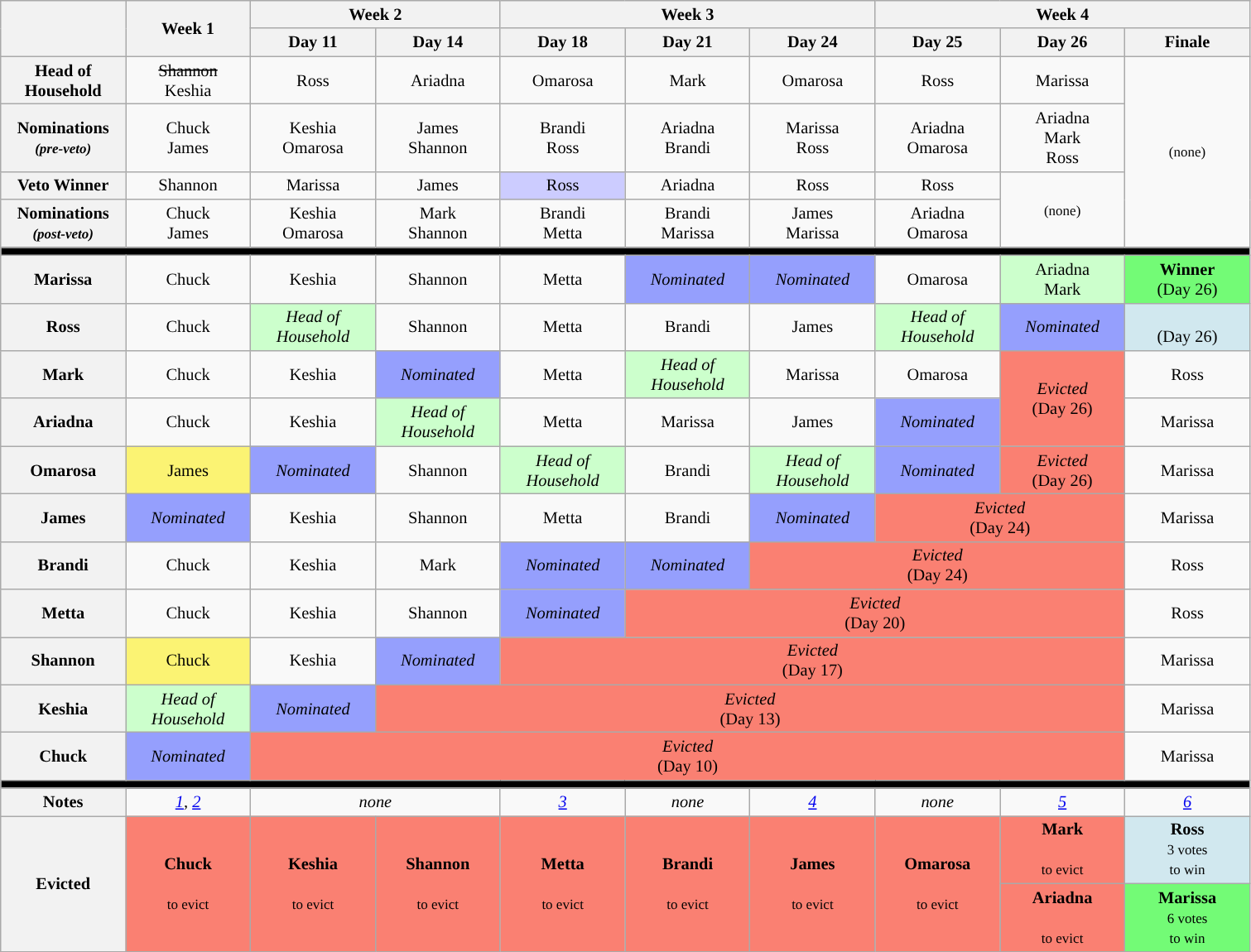<table class="wikitable" style="text-align:center; font-size:85%">
<tr>
<th style="width:8%" rowspan="2"></th>
<th style="width:8%" rowspan="2">Week 1</th>
<th style="width:8%" colspan=2>Week 2</th>
<th style="width:8%" colspan=3>Week 3</th>
<th style="width:8%" colspan=3>Week 4</th>
</tr>
<tr>
<th style="width:8%">Day 11</th>
<th style="width:8%">Day 14</th>
<th style="width:8%">Day 18</th>
<th style="width:8%">Day 21</th>
<th style="width:8%">Day 24</th>
<th style="width:8%">Day 25</th>
<th style="width:8%">Day 26</th>
<th style="width:8%">Finale</th>
</tr>
<tr>
<th>Head of<br>Household</th>
<td><s>Shannon</s> <br> Keshia</td>
<td>Ross</td>
<td>Ariadna</td>
<td>Omarosa</td>
<td>Mark</td>
<td>Omarosa</td>
<td>Ross</td>
<td>Marissa</td>
<td rowspan="4"><small>(none)</small></td>
</tr>
<tr>
<th>Nominations<br><small><em>(pre-veto)</em></small></th>
<td>Chuck<br>James</td>
<td>Keshia<br>Omarosa</td>
<td>James<br>Shannon</td>
<td>Brandi<br>Ross</td>
<td>Ariadna<br>Brandi</td>
<td>Marissa<br>Ross</td>
<td>Ariadna<br>Omarosa</td>
<td>Ariadna<br>Mark<br>Ross</td>
</tr>
<tr>
<th>Veto Winner</th>
<td>Shannon</td>
<td>Marissa</td>
<td>James</td>
<td style="background:#ccf">Ross</td>
<td>Ariadna</td>
<td>Ross</td>
<td>Ross</td>
<td rowspan="2"><small>(none)</small></td>
</tr>
<tr>
<th>Nominations<br><small><em>(post-veto)</em></small></th>
<td>Chuck<br>James</td>
<td>Keshia<br>Omarosa</td>
<td>Mark<br>Shannon</td>
<td>Brandi<br>Metta</td>
<td>Brandi<br>Marissa</td>
<td>James<br>Marissa</td>
<td>Ariadna<br>Omarosa</td>
</tr>
<tr>
<th colspan="10" style="background:#000000"></th>
</tr>
<tr>
<th>Marissa</th>
<td>Chuck</td>
<td>Keshia</td>
<td>Shannon</td>
<td>Metta</td>
<td style="background:#959ffd"><em>Nominated</em></td>
<td style="background:#959ffd"><em>Nominated</em></td>
<td>Omarosa</td>
<td style="background:#cfc">Ariadna<br>Mark</td>
<td style="background:#73FB76"><strong>Winner</strong><br>(Day 26)</td>
</tr>
<tr>
<th>Ross</th>
<td>Chuck</td>
<td style="background:#cfc"><em>Head of</em><br><em>Household</em></td>
<td>Shannon</td>
<td>Metta</td>
<td>Brandi</td>
<td>James</td>
<td style="background:#cfc"><em>Head of</em><br><em>Household</em></td>
<td style="background:#959ffd"><em>Nominated</em></td>
<td style="background:#D1E8EF"><strong></strong><br>(Day 26)</td>
</tr>
<tr>
<th>Mark</th>
<td>Chuck</td>
<td>Keshia</td>
<td style="background:#959ffd"><em>Nominated</em></td>
<td>Metta</td>
<td style="background:#cfc"><em>Head of</em><br><em>Household</em></td>
<td>Marissa</td>
<td>Omarosa</td>
<td rowspan="2" colspan="1" style="background:salmon"><em>Evicted</em><br>(Day 26)</td>
<td>Ross</td>
</tr>
<tr>
<th>Ariadna</th>
<td>Chuck</td>
<td>Keshia</td>
<td style="background:#cfc"><em>Head of</em><br><em>Household</em></td>
<td>Metta</td>
<td>Marissa</td>
<td>James</td>
<td style="background:#959ffd"><em>Nominated</em></td>
<td>Marissa</td>
</tr>
<tr>
<th>Omarosa</th>
<td style="background:#FBF373">James</td>
<td style="background:#959ffd"><em>Nominated</em></td>
<td>Shannon</td>
<td style="background:#cfc"><em>Head of</em><br><em>Household</em></td>
<td>Brandi</td>
<td style="background:#cfc"><em>Head of</em><br><em>Household</em></td>
<td style="background:#959ffd"><em>Nominated</em></td>
<td colspan="1" style="background:salmon"><em>Evicted</em><br>(Day 26)</td>
<td>Marissa</td>
</tr>
<tr>
<th>James</th>
<td style="background:#959ffd"><em>Nominated</em></td>
<td>Keshia</td>
<td>Shannon</td>
<td>Metta</td>
<td>Brandi</td>
<td style="background:#959ffd"><em>Nominated</em></td>
<td colspan="2" style="background:salmon"><em>Evicted</em><br>(Day 24)</td>
<td>Marissa</td>
</tr>
<tr>
<th>Brandi</th>
<td>Chuck</td>
<td>Keshia</td>
<td>Mark</td>
<td style="background:#959ffd"><em>Nominated</em></td>
<td style="background:#959ffd"><em>Nominated</em></td>
<td colspan="3" style="background:salmon"><em>Evicted</em><br>(Day 24)</td>
<td>Ross</td>
</tr>
<tr>
<th>Metta</th>
<td>Chuck</td>
<td>Keshia</td>
<td>Shannon</td>
<td style="background:#959ffd"><em>Nominated</em></td>
<td colspan="4" style="background:salmon"><em>Evicted</em><br>(Day 20)</td>
<td>Ross</td>
</tr>
<tr>
<th>Shannon</th>
<td style="background:#FBF373">Chuck</td>
<td>Keshia</td>
<td style="background:#959ffd"><em>Nominated</em></td>
<td colspan="5" style="background:salmon"><em>Evicted</em><br>(Day 17)</td>
<td>Marissa</td>
</tr>
<tr>
<th>Keshia</th>
<td style="background:#cfc"><em>Head of</em><br><em>Household</em></td>
<td style="background:#959ffd"><em>Nominated</em></td>
<td colspan="6" style="background:salmon"><em>Evicted</em><br>(Day 13)</td>
<td>Marissa</td>
</tr>
<tr>
<th>Chuck</th>
<td style="background:#959ffd"><em>Nominated</em></td>
<td colspan="7" style="background:salmon"><em>Evicted</em><br>(Day 10)</td>
<td>Marissa</td>
</tr>
<tr>
<th colspan="10" style="background:#000"></th>
</tr>
<tr>
<th>Notes</th>
<td><em><a href='#'>1</a></em>, <em><a href='#'>2</a></em></td>
<td colspan="2"><em>none</em></td>
<td><em><a href='#'>3</a></em></td>
<td><em>none</em></td>
<td><em><a href='#'>4</a></em></td>
<td><em>none</em></td>
<td><em><a href='#'>5</a></em></td>
<td><em><a href='#'>6</a></em></td>
</tr>
<tr>
<th rowspan="2">Evicted</th>
<td style="background:salmon" rowspan="2"><strong>Chuck</strong><br><small><br>to evict</small></td>
<td style="background:salmon" rowspan="2"><strong>Keshia</strong><br><small><br>to evict</small></td>
<td style="background:salmon" rowspan="2"><strong>Shannon</strong><br><small><br>to evict</small></td>
<td style="background:salmon" rowspan="2"><strong>Metta</strong><br><small><br>to evict</small></td>
<td style="background:salmon" rowspan="2"><strong>Brandi</strong><br><small><br>to evict</small></td>
<td style="background:salmon" rowspan="2"><strong>James</strong><br><small><br>to evict</small></td>
<td style="background:salmon" rowspan="2"><strong>Omarosa</strong><br><small><br>to evict</small></td>
<td style="background:salmon"><strong>Mark</strong><br><small><br>to evict</small></td>
<td style="background:#D1E8EF"><strong>Ross</strong><br><small>3 votes<br>to win</small></td>
</tr>
<tr>
<td style="background:salmon"><strong>Ariadna</strong><br><small><br>to evict</small></td>
<td style="background:#73FB76"><strong>Marissa</strong><br><small>6 votes<br>to win</small></td>
</tr>
</table>
